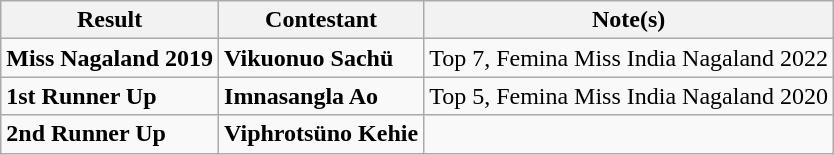<table class="wikitable">
<tr>
<th>Result</th>
<th>Contestant</th>
<th>Note(s)</th>
</tr>
<tr>
<td><strong>Miss Nagaland 2019</strong></td>
<td><strong>Vikuonuo Sachü</strong></td>
<td>Top 7, Femina Miss India Nagaland 2022</td>
</tr>
<tr>
<td><strong>1st Runner Up</strong></td>
<td><strong>Imnasangla Ao</strong></td>
<td>Top 5, Femina Miss India Nagaland 2020</td>
</tr>
<tr>
<td><strong>2nd Runner Up</strong></td>
<td><strong>Viphrotsüno Kehie</strong></td>
<td></td>
</tr>
</table>
